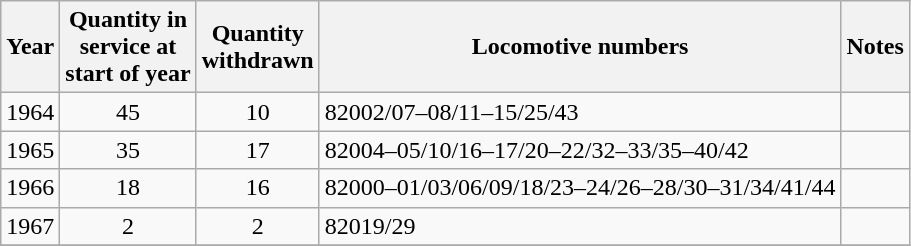<table class="wikitable" style="text-align:center">
<tr>
<th>Year</th>
<th>Quantity in<br>service at<br>start of year</th>
<th>Quantity<br>withdrawn</th>
<th>Locomotive numbers</th>
<th>Notes</th>
</tr>
<tr>
<td>1964</td>
<td>45</td>
<td>10</td>
<td align=left>82002/07–08/11–15/25/43</td>
<td></td>
</tr>
<tr>
<td>1965</td>
<td>35</td>
<td>17</td>
<td align=left>82004–05/10/16–17/20–22/32–33/35–40/42</td>
<td></td>
</tr>
<tr>
<td>1966</td>
<td>18</td>
<td>16</td>
<td align=left>82000–01/03/06/09/18/23–24/26–28/30–31/34/41/44</td>
<td></td>
</tr>
<tr>
<td>1967</td>
<td>2</td>
<td>2</td>
<td align=left>82019/29</td>
<td></td>
</tr>
<tr>
</tr>
</table>
